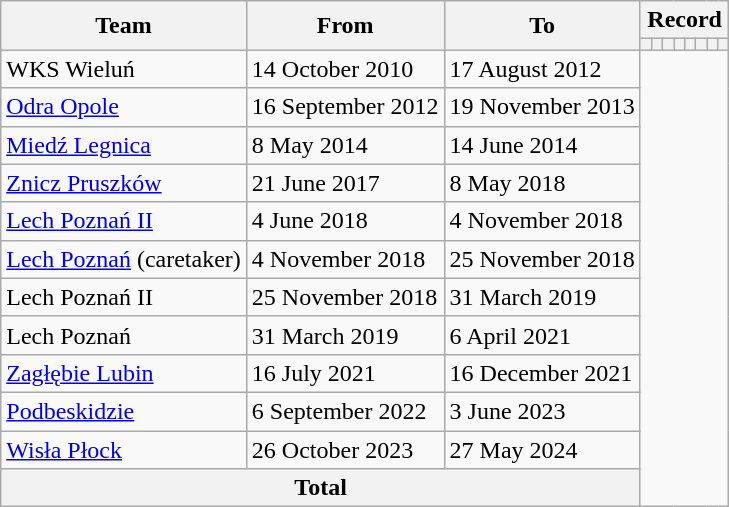<table class="wikitable" style="text-align: center;">
<tr>
<th rowspan="2">Team</th>
<th rowspan="2">From</th>
<th rowspan="2">To</th>
<th colspan="8">Record</th>
</tr>
<tr>
<th></th>
<th></th>
<th></th>
<th></th>
<th></th>
<th></th>
<th></th>
<th></th>
</tr>
<tr>
<td align=left>WKS Wieluń</td>
<td align=left>14 October 2010</td>
<td align=left>17 August 2012<br></td>
</tr>
<tr>
<td align=left><a href='#'>Odra Opole</a></td>
<td align=left>16 September 2012</td>
<td align=left>19 November 2013<br></td>
</tr>
<tr>
<td align=left><a href='#'>Miedź Legnica</a></td>
<td align=left>8 May 2014</td>
<td align=left>14 June 2014<br></td>
</tr>
<tr>
<td align=left><a href='#'>Znicz Pruszków</a></td>
<td align=left>21 June 2017</td>
<td align=left>8 May 2018<br></td>
</tr>
<tr>
<td align=left><a href='#'>Lech Poznań II</a></td>
<td align=left>4 June 2018</td>
<td align=left>4 November 2018<br></td>
</tr>
<tr>
<td align=left><a href='#'>Lech Poznań</a> (caretaker)</td>
<td align=left>4 November 2018</td>
<td align=left>25 November 2018<br></td>
</tr>
<tr>
<td align=left>Lech Poznań II</td>
<td align=left>25 November 2018</td>
<td align=left>31 March 2019<br></td>
</tr>
<tr>
<td align=left>Lech Poznań</td>
<td align=left>31 March 2019</td>
<td align=left>6 April 2021<br></td>
</tr>
<tr>
<td align=left><a href='#'>Zagłębie Lubin</a></td>
<td align=left>16 July 2021</td>
<td align=left>16 December 2021<br></td>
</tr>
<tr>
<td align=left><a href='#'>Podbeskidzie</a></td>
<td align=left>6 September 2022</td>
<td align=left>3 June 2023<br></td>
</tr>
<tr>
<td align=left><a href='#'>Wisła Płock</a></td>
<td align=left>26 October 2023</td>
<td align=left>27 May 2024<br></td>
</tr>
<tr>
<th colspan="3">Total<br></th>
</tr>
</table>
